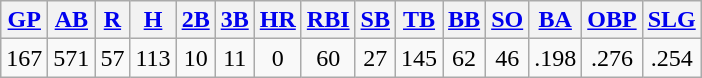<table class="wikitable">
<tr>
<th><a href='#'>GP</a></th>
<th><a href='#'>AB</a></th>
<th><a href='#'>R</a></th>
<th><a href='#'>H</a></th>
<th><a href='#'>2B</a></th>
<th><a href='#'>3B</a></th>
<th><a href='#'>HR</a></th>
<th><a href='#'>RBI</a></th>
<th><a href='#'>SB</a></th>
<th><a href='#'>TB</a></th>
<th><a href='#'>BB</a></th>
<th><a href='#'>SO</a></th>
<th><a href='#'>BA</a></th>
<th><a href='#'>OBP</a></th>
<th><a href='#'>SLG</a></th>
</tr>
<tr align=center>
<td>167</td>
<td>571</td>
<td>57</td>
<td>113</td>
<td>10</td>
<td>11</td>
<td>0</td>
<td>60</td>
<td>27</td>
<td>145</td>
<td>62</td>
<td>46</td>
<td>.198</td>
<td>.276</td>
<td>.254</td>
</tr>
</table>
